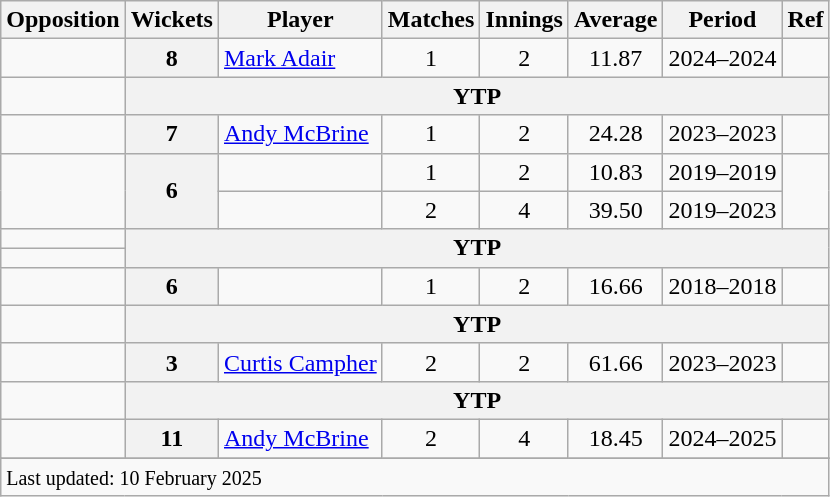<table class="wikitable plainrowheaders sortable">
<tr>
<th scope=col>Opposition</th>
<th scope=col>Wickets</th>
<th scope=col>Player</th>
<th scope=col>Matches</th>
<th scope=col>Innings</th>
<th scope=col>Average</th>
<th scope=col>Period</th>
<th scope=col>Ref</th>
</tr>
<tr>
<td style=text-align:left;></td>
<th scope=row style=text-align:center;>8</th>
<td><a href='#'>Mark Adair</a></td>
<td align=center>1</td>
<td align=center>2</td>
<td align=center>11.87</td>
<td>2024–2024</td>
<td></td>
</tr>
<tr>
<td style=text-align:left;></td>
<th scope=row style=text-align:center; colspan=7>YTP</th>
</tr>
<tr>
<td style=text-align:left;></td>
<th scope=row style=text-align:center;>7</th>
<td><a href='#'>Andy McBrine</a></td>
<td align=center>1</td>
<td align=center>2</td>
<td align=center>24.28</td>
<td>2023–2023</td>
<td></td>
</tr>
<tr>
<td style=text-align:left; rowspan=2></td>
<th scope=row style=text-align:center; rowspan=2>6</th>
<td></td>
<td align=center>1</td>
<td align=center>2</td>
<td align=center>10.83</td>
<td>2019–2019</td>
<td rowspan=2></td>
</tr>
<tr>
<td></td>
<td align=center>2</td>
<td align=center>4</td>
<td align=center>39.50</td>
<td>2019–2023</td>
</tr>
<tr>
<td style=text-align:left;></td>
<th scope=row style=text-align:center; colspan=7 rowspan=2>YTP</th>
</tr>
<tr>
<td style=text-align:left;></td>
</tr>
<tr>
<td style=text-align:left;></td>
<th scope=row style=text-align:center;>6</th>
<td></td>
<td align=center>1</td>
<td align=center>2</td>
<td align=center>16.66</td>
<td>2018–2018</td>
<td></td>
</tr>
<tr>
<td style=text-align:left;></td>
<th scope=row style=text-align:center; colspan=7>YTP</th>
</tr>
<tr>
<td style=text-align:left;></td>
<th scope=row style=text-align:center;>3</th>
<td><a href='#'>Curtis Campher</a></td>
<td align=center>2</td>
<td align=center>2</td>
<td align=center>61.66</td>
<td>2023–2023</td>
<td></td>
</tr>
<tr>
<td style=text-align:left;></td>
<th scope=row style=text-align:center; colspan=7>YTP</th>
</tr>
<tr>
<td style=text-align:left;></td>
<th scope=row style=text-align:center;>11</th>
<td><a href='#'>Andy McBrine</a></td>
<td align=center>2</td>
<td align=center>4</td>
<td align=center>18.45</td>
<td>2024–2025</td>
<td></td>
</tr>
<tr>
</tr>
<tr class=sortbottom>
<td colspan=8><small>Last updated: 10 February 2025</small></td>
</tr>
</table>
